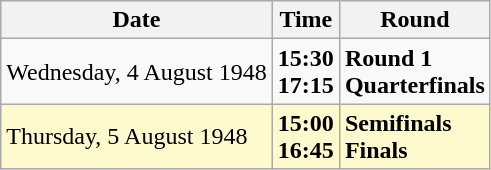<table class="wikitable">
<tr>
<th>Date</th>
<th>Time</th>
<th>Round</th>
</tr>
<tr>
<td>Wednesday, 4 August 1948</td>
<td><strong>15:30<br>17:15</strong></td>
<td><strong>Round 1<br>Quarterfinals</strong></td>
</tr>
<tr>
<td style=background:lemonchiffon>Thursday, 5 August 1948</td>
<td style=background:lemonchiffon><strong>15:00<br>16:45</strong></td>
<td style=background:lemonchiffon><strong>Semifinals<br>Finals</strong></td>
</tr>
</table>
